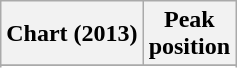<table class="wikitable sortable">
<tr>
<th>Chart (2013)</th>
<th>Peak<br>position</th>
</tr>
<tr>
</tr>
<tr>
</tr>
<tr>
</tr>
<tr>
</tr>
</table>
